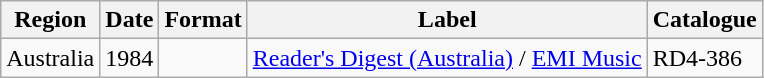<table class="wikitable plainrowheaders">
<tr>
<th scope="col">Region</th>
<th scope="col">Date</th>
<th scope="col">Format</th>
<th scope="col">Label</th>
<th scope="col">Catalogue</th>
</tr>
<tr>
<td>Australia</td>
<td>1984</td>
<td></td>
<td><a href='#'>Reader's Digest (Australia)</a> / <a href='#'>EMI Music</a></td>
<td>RD4-386</td>
</tr>
</table>
